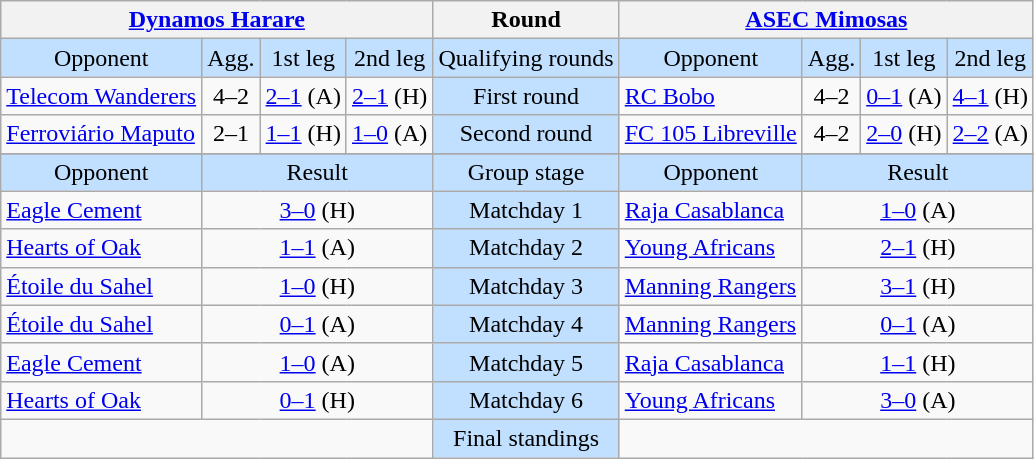<table class="wikitable" style="text-align: center;">
<tr>
<th colspan=4> <a href='#'>Dynamos Harare</a></th>
<th>Round</th>
<th colspan=4> <a href='#'>ASEC Mimosas</a></th>
</tr>
<tr bgcolor=#c1e0ff>
<td>Opponent</td>
<td>Agg.</td>
<td>1st leg</td>
<td>2nd leg</td>
<td>Qualifying rounds</td>
<td>Opponent</td>
<td>Agg.</td>
<td>1st leg</td>
<td>2nd leg</td>
</tr>
<tr>
<td align=left> <a href='#'>Telecom Wanderers</a></td>
<td>4–2</td>
<td><a href='#'>2–1</a> (A)</td>
<td><a href='#'>2–1</a> (H)</td>
<td bgcolor=#c1e0ff>First round</td>
<td align=left> <a href='#'>RC Bobo</a></td>
<td>4–2</td>
<td><a href='#'>0–1</a> (A)</td>
<td><a href='#'>4–1</a> (H)</td>
</tr>
<tr>
<td align=left> <a href='#'>Ferroviário Maputo</a></td>
<td>2–1</td>
<td><a href='#'>1–1</a> (H)</td>
<td><a href='#'>1–0</a> (A)</td>
<td bgcolor=#c1e0ff>Second round</td>
<td align=left> <a href='#'>FC 105 Libreville</a></td>
<td>4–2</td>
<td><a href='#'>2–0</a> (H)</td>
<td><a href='#'>2–2</a> (A)</td>
</tr>
<tr>
</tr>
<tr bgcolor=#c1e0ff>
<td>Opponent</td>
<td colspan=3>Result</td>
<td>Group stage</td>
<td>Opponent</td>
<td colspan=3>Result</td>
</tr>
<tr>
<td align=left> <a href='#'>Eagle Cement</a></td>
<td colspan=3><a href='#'>3–0</a> (H)</td>
<td bgcolor=#c1e0ff>Matchday 1</td>
<td align=left> <a href='#'>Raja Casablanca</a></td>
<td colspan=3><a href='#'>1–0</a> (A)</td>
</tr>
<tr>
<td align=left> <a href='#'>Hearts of Oak</a></td>
<td colspan=3><a href='#'>1–1</a> (A)</td>
<td bgcolor=#c1e0ff>Matchday 2</td>
<td align=left> <a href='#'>Young Africans</a></td>
<td colspan=3><a href='#'>2–1</a> (H)</td>
</tr>
<tr>
<td align=left> <a href='#'>Étoile du Sahel</a></td>
<td colspan=3><a href='#'>1–0</a> (H)</td>
<td bgcolor=#c1e0ff>Matchday 3</td>
<td align=left> <a href='#'>Manning Rangers</a></td>
<td colspan=3><a href='#'>3–1</a> (H)</td>
</tr>
<tr>
<td align=left> <a href='#'>Étoile du Sahel</a></td>
<td colspan=3><a href='#'>0–1</a> (A)</td>
<td bgcolor=#c1e0ff>Matchday 4</td>
<td align=left> <a href='#'>Manning Rangers</a></td>
<td colspan=3><a href='#'>0–1</a> (A)</td>
</tr>
<tr>
<td align=left> <a href='#'>Eagle Cement</a></td>
<td colspan=3><a href='#'>1–0</a> (A)</td>
<td bgcolor=#c1e0ff>Matchday 5</td>
<td align=left> <a href='#'>Raja Casablanca</a></td>
<td colspan=3><a href='#'>1–1</a> (H)</td>
</tr>
<tr>
<td align=left> <a href='#'>Hearts of Oak</a></td>
<td colspan=3><a href='#'>0–1</a> (H)</td>
<td bgcolor=#c1e0ff>Matchday 6</td>
<td align=left> <a href='#'>Young Africans</a></td>
<td colspan=3><a href='#'>3–0</a> (A)</td>
</tr>
<tr>
<td colspan=4 align=center valign=top><br></td>
<td bgcolor=#c1e0ff>Final standings</td>
<td colspan=4 align=center valign=top><br></td>
</tr>
</table>
